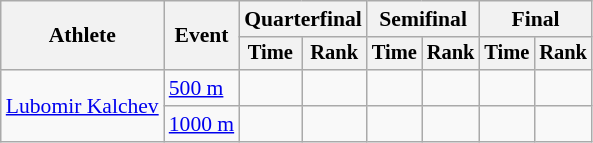<table class="wikitable" style="font-size:90%">
<tr>
<th rowspan=2>Athlete</th>
<th rowspan=2>Event</th>
<th colspan=2>Quarterfinal</th>
<th colspan=2>Semifinal</th>
<th colspan=2>Final</th>
</tr>
<tr style="font-size:95%">
<th>Time</th>
<th>Rank</th>
<th>Time</th>
<th>Rank</th>
<th>Time</th>
<th>Rank</th>
</tr>
<tr align=center>
<td align=left rowspan=2><a href='#'>Lubomir Kalchev</a></td>
<td align=left><a href='#'>500 m</a></td>
<td></td>
<td></td>
<td></td>
<td></td>
<td></td>
<td></td>
</tr>
<tr align=center>
<td align=left><a href='#'>1000 m</a></td>
<td></td>
<td></td>
<td></td>
<td></td>
<td></td>
<td></td>
</tr>
</table>
